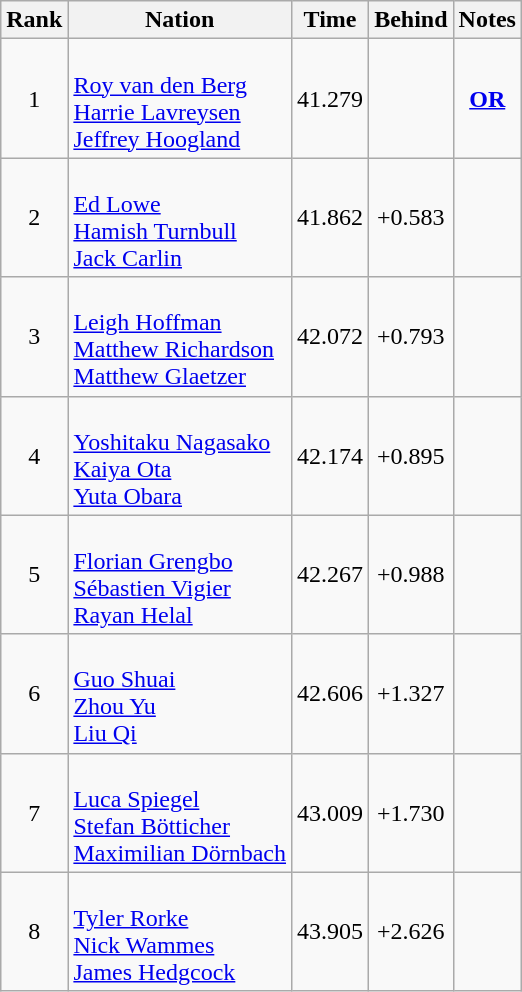<table class="wikitable sortable" style="text-align:center">
<tr>
<th>Rank</th>
<th>Nation</th>
<th>Time</th>
<th>Behind</th>
<th class="unsortable">Notes</th>
</tr>
<tr>
<td>1</td>
<td align=left><br><a href='#'>Roy van den Berg</a><br><a href='#'>Harrie Lavreysen</a><br><a href='#'>Jeffrey Hoogland</a></td>
<td>41.279</td>
<td></td>
<td><strong><a href='#'>OR</a></strong></td>
</tr>
<tr>
<td>2</td>
<td align=left><br><a href='#'>Ed Lowe</a><br><a href='#'>Hamish Turnbull</a><br><a href='#'>Jack Carlin</a></td>
<td>41.862</td>
<td>+0.583</td>
<td></td>
</tr>
<tr>
<td>3</td>
<td align=left><br><a href='#'>Leigh Hoffman</a><br><a href='#'>Matthew Richardson</a><br><a href='#'>Matthew Glaetzer</a></td>
<td>42.072</td>
<td>+0.793</td>
<td></td>
</tr>
<tr>
<td>4</td>
<td align=left><br><a href='#'>Yoshitaku Nagasako</a><br><a href='#'>Kaiya Ota</a><br><a href='#'>Yuta Obara</a></td>
<td>42.174</td>
<td>+0.895</td>
<td></td>
</tr>
<tr>
<td>5</td>
<td align=left><br><a href='#'>Florian Grengbo</a><br><a href='#'>Sébastien Vigier</a><br><a href='#'>Rayan Helal</a></td>
<td>42.267</td>
<td>+0.988</td>
<td></td>
</tr>
<tr>
<td>6</td>
<td align=left><br><a href='#'>Guo Shuai</a><br><a href='#'>Zhou Yu</a><br><a href='#'>Liu Qi</a></td>
<td>42.606</td>
<td>+1.327</td>
<td></td>
</tr>
<tr>
<td>7</td>
<td align=left><br><a href='#'>Luca Spiegel</a><br><a href='#'>Stefan Bötticher</a><br><a href='#'>Maximilian Dörnbach</a></td>
<td>43.009</td>
<td>+1.730</td>
<td></td>
</tr>
<tr>
<td>8</td>
<td align=left><br><a href='#'>Tyler Rorke</a><br><a href='#'>Nick Wammes</a><br><a href='#'>James Hedgcock</a></td>
<td>43.905</td>
<td>+2.626</td>
<td></td>
</tr>
</table>
